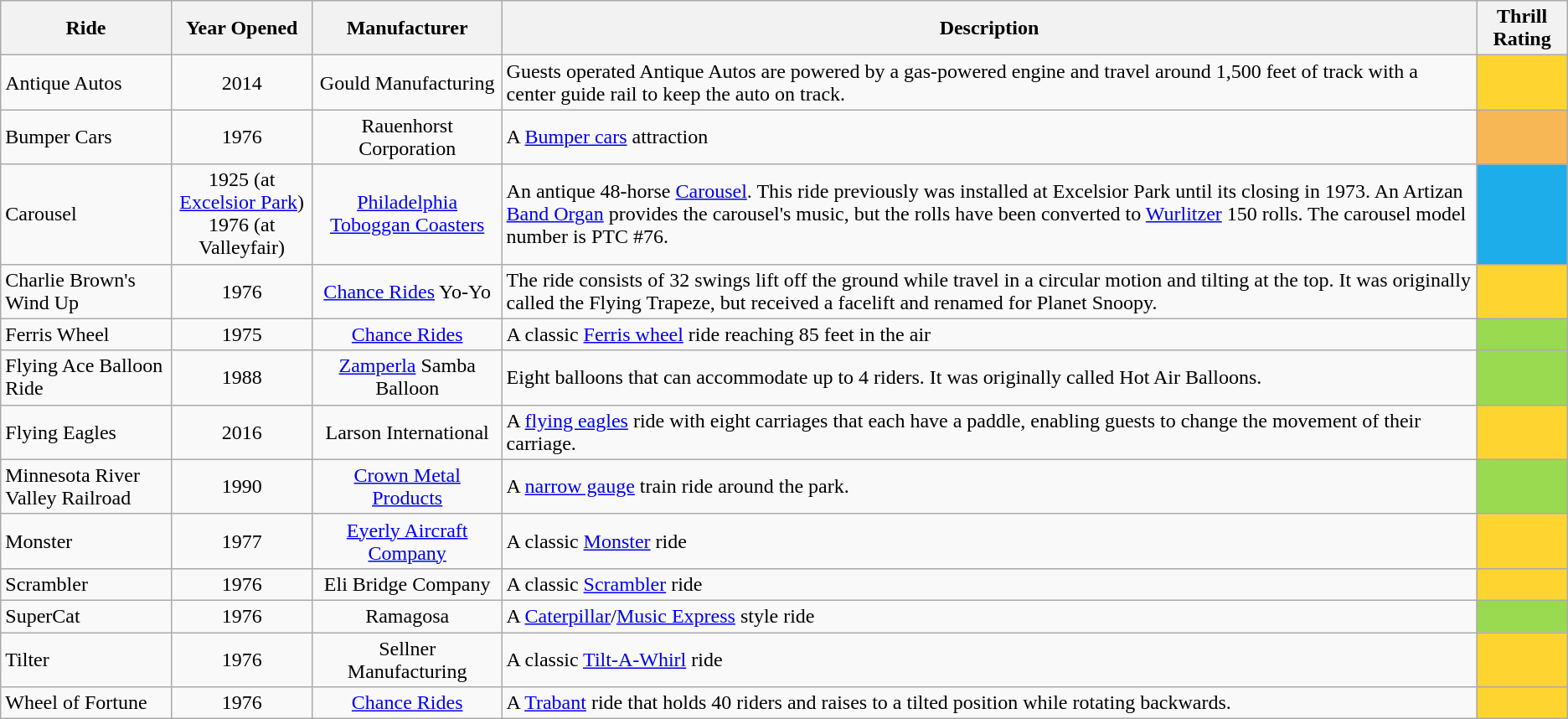<table class="wikitable sortable">
<tr>
<th>Ride</th>
<th>Year Opened</th>
<th>Manufacturer</th>
<th>Description</th>
<th>Thrill Rating</th>
</tr>
<tr>
<td>Antique Autos</td>
<td style="text-align:center">2014</td>
<td style="text-align:center">Gould Manufacturing</td>
<td>Guests operated Antique Autos are powered by a gas-powered engine and travel around 1,500 feet of track with a center guide rail to keep the auto on track.</td>
<td align="center" bgcolor="#FED530"><strong></strong></td>
</tr>
<tr>
<td>Bumper Cars</td>
<td style="text-align:center">1976</td>
<td style="text-align:center">Rauenhorst Corporation</td>
<td>A <a href='#'>Bumper cars</a> attraction</td>
<td align="center" bgcolor="F7B754"><strong></strong></td>
</tr>
<tr>
<td>Carousel</td>
<td style="text-align:center">1925 (at <a href='#'>Excelsior Park</a>)<br>1976 (at Valleyfair)</td>
<td style="text-align:center"><a href='#'>Philadelphia Toboggan Coasters</a></td>
<td>An antique 48-horse <a href='#'>Carousel</a>.  This ride previously was installed at Excelsior Park until its closing in 1973.  An Artizan <a href='#'>Band Organ</a> provides the carousel's music, but the rolls have been converted to <a href='#'>Wurlitzer</a> 150 rolls.  The carousel model number is PTC #76.</td>
<td align="center" bgcolor="#1CADEA"><strong></strong></td>
</tr>
<tr>
<td>Charlie Brown's Wind Up</td>
<td style="text-align:center">1976</td>
<td style="text-align:center"><a href='#'>Chance Rides</a> Yo-Yo</td>
<td>The ride consists of 32 swings lift off the ground while travel in a circular motion and tilting at the top. It was originally called the Flying Trapeze, but received a facelift and renamed for Planet Snoopy.</td>
<td align="center" bgcolor="#FED530"><strong></strong></td>
</tr>
<tr>
<td>Ferris Wheel</td>
<td style="text-align:center">1975</td>
<td style="text-align:center"><a href='#'>Chance Rides</a></td>
<td>A classic <a href='#'>Ferris wheel</a> ride reaching 85 feet in the air</td>
<td align="center" bgcolor="#99DA50"><strong></strong></td>
</tr>
<tr>
<td>Flying Ace Balloon Ride</td>
<td style="text-align:center">1988</td>
<td style="text-align:center"><a href='#'>Zamperla</a> Samba Balloon</td>
<td>Eight balloons that can accommodate up to 4 riders. It was originally called Hot Air Balloons.</td>
<td align="center" bgcolor="#99DA50"><strong></strong></td>
</tr>
<tr>
<td>Flying Eagles</td>
<td style="text-align:center">2016</td>
<td style="text-align:center">Larson International</td>
<td>A <a href='#'>flying eagles</a> ride with eight carriages that each have a paddle, enabling guests to change the movement of their carriage.</td>
<td align="center" bgcolor="#FED530"><strong></strong></td>
</tr>
<tr>
<td>Minnesota River Valley Railroad</td>
<td style="text-align:center">1990</td>
<td style="text-align:center"><a href='#'>Crown Metal Products</a></td>
<td>A  <a href='#'>narrow gauge</a> train ride around the park.</td>
<td align="center" bgcolor="#99DA50"><strong></strong></td>
</tr>
<tr>
<td>Monster</td>
<td style="text-align:center">1977</td>
<td style="text-align:center"><a href='#'>Eyerly Aircraft Company</a></td>
<td>A classic <a href='#'>Monster</a> ride</td>
<td align="center" bgcolor="#FED530"><strong></strong></td>
</tr>
<tr>
<td>Scrambler</td>
<td style="text-align:center">1976</td>
<td style="text-align:center">Eli Bridge Company</td>
<td>A classic <a href='#'>Scrambler</a> ride</td>
<td align="center" bgcolor="#FED530"><strong></strong></td>
</tr>
<tr>
<td>SuperCat</td>
<td style="text-align:center">1976</td>
<td style="text-align:center">Ramagosa</td>
<td>A <a href='#'>Caterpillar</a>/<a href='#'>Music Express</a> style ride</td>
<td align="center" bgcolor="#99DA50"><strong></strong></td>
</tr>
<tr>
<td>Tilter</td>
<td style="text-align:center">1976</td>
<td style="text-align:center">Sellner Manufacturing</td>
<td>A classic <a href='#'>Tilt-A-Whirl</a> ride</td>
<td align="center" bgcolor="#FED530"><strong></strong></td>
</tr>
<tr>
<td>Wheel of Fortune</td>
<td style="text-align:center">1976</td>
<td style="text-align:center"><a href='#'>Chance Rides</a></td>
<td>A <a href='#'>Trabant</a> ride that holds 40 riders and raises to a tilted position while rotating backwards.</td>
<td align="center" bgcolor="#FED530"><strong></strong></td>
</tr>
</table>
